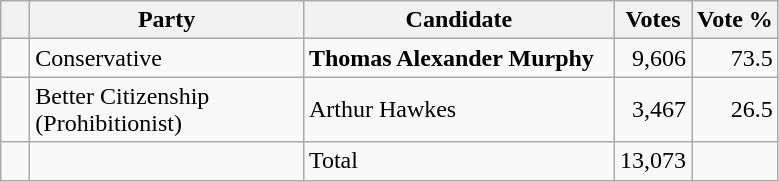<table class="wikitable">
<tr>
<th></th>
<th scope="col" width="175">Party</th>
<th scope="col" width="200">Candidate</th>
<th>Votes</th>
<th>Vote %</th>
</tr>
<tr>
<td>   </td>
<td>Conservative</td>
<td><strong>Thomas Alexander Murphy</strong></td>
<td align=right>9,606</td>
<td align=right>73.5</td>
</tr>
<tr>
<td>   </td>
<td>Better Citizenship (Prohibitionist)</td>
<td>Arthur Hawkes</td>
<td align=right>3,467</td>
<td align=right>26.5</td>
</tr>
<tr>
<td></td>
<td></td>
<td>Total</td>
<td align=right>13,073</td>
<td></td>
</tr>
</table>
